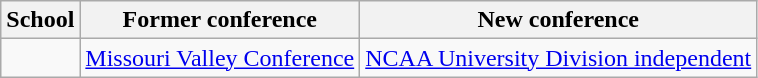<table class="wikitable sortable">
<tr>
<th>School</th>
<th>Former conference</th>
<th>New conference</th>
</tr>
<tr>
<td></td>
<td><a href='#'>Missouri Valley Conference</a></td>
<td><a href='#'>NCAA University Division independent</a></td>
</tr>
</table>
